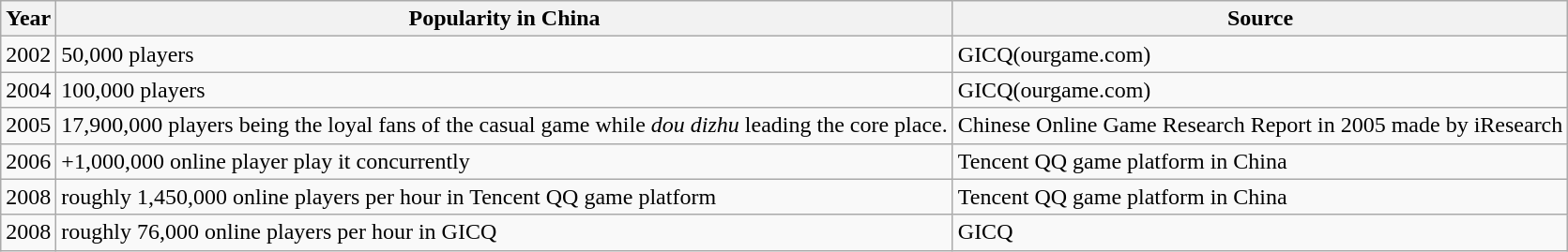<table class="wikitable">
<tr>
<th>Year</th>
<th>Popularity in China</th>
<th>Source</th>
</tr>
<tr>
<td>2002</td>
<td>50,000 players</td>
<td>GICQ(ourgame.com)</td>
</tr>
<tr>
<td>2004</td>
<td>100,000 players</td>
<td>GICQ(ourgame.com)</td>
</tr>
<tr>
<td>2005</td>
<td>17,900,000 players being the loyal fans of the casual game while <em>dou dizhu</em> leading the core place.</td>
<td>Chinese Online Game Research Report in 2005 made by iResearch</td>
</tr>
<tr>
<td>2006</td>
<td>+1,000,000 online player play it concurrently</td>
<td>Tencent QQ game platform in China</td>
</tr>
<tr>
<td>2008</td>
<td>roughly 1,450,000 online players per hour in Tencent QQ game platform</td>
<td>Tencent QQ game platform in China</td>
</tr>
<tr>
<td>2008</td>
<td>roughly 76,000 online players per hour in GICQ</td>
<td>GICQ</td>
</tr>
</table>
